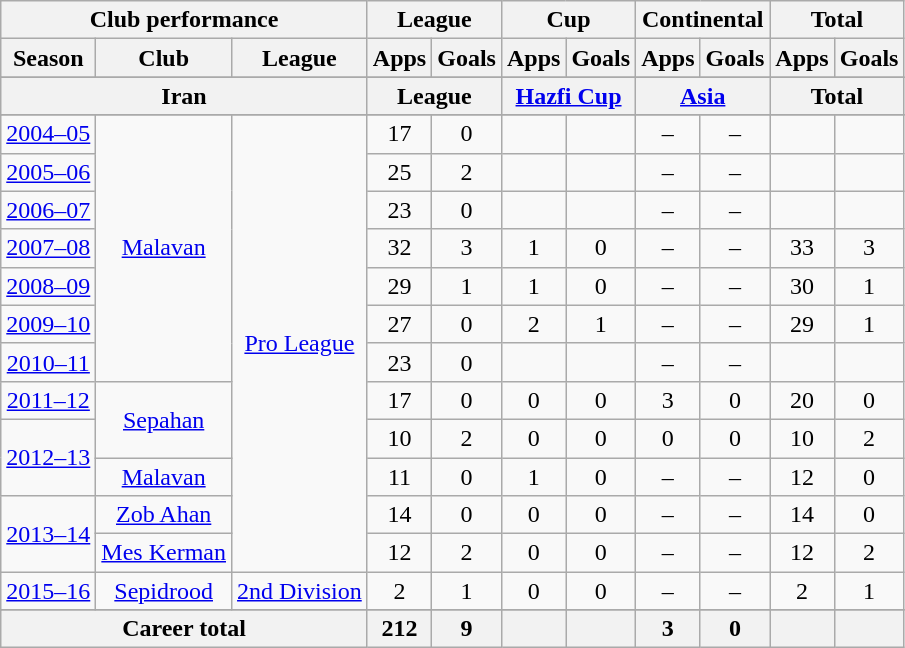<table class="wikitable" style="text-align:center">
<tr>
<th colspan=3>Club performance</th>
<th colspan=2>League</th>
<th colspan=2>Cup</th>
<th colspan=2>Continental</th>
<th colspan=2>Total</th>
</tr>
<tr>
<th>Season</th>
<th>Club</th>
<th>League</th>
<th>Apps</th>
<th>Goals</th>
<th>Apps</th>
<th>Goals</th>
<th>Apps</th>
<th>Goals</th>
<th>Apps</th>
<th>Goals</th>
</tr>
<tr>
</tr>
<tr>
<th colspan=3>Iran</th>
<th colspan=2>League</th>
<th colspan=2><a href='#'>Hazfi Cup</a></th>
<th colspan=2><a href='#'>Asia</a></th>
<th colspan=2>Total</th>
</tr>
<tr>
</tr>
<tr>
<td><a href='#'>2004–05</a></td>
<td rowspan="7"><a href='#'>Malavan</a></td>
<td rowspan="12"><a href='#'>Pro League</a></td>
<td>17</td>
<td>0</td>
<td></td>
<td></td>
<td>–</td>
<td>–</td>
<td></td>
<td></td>
</tr>
<tr>
<td><a href='#'>2005–06</a></td>
<td>25</td>
<td>2</td>
<td></td>
<td></td>
<td>–</td>
<td>–</td>
<td></td>
<td></td>
</tr>
<tr>
<td><a href='#'>2006–07</a></td>
<td>23</td>
<td>0</td>
<td></td>
<td></td>
<td>–</td>
<td>–</td>
<td></td>
<td></td>
</tr>
<tr>
<td><a href='#'>2007–08</a></td>
<td>32</td>
<td>3</td>
<td>1</td>
<td>0</td>
<td>–</td>
<td>–</td>
<td>33</td>
<td>3</td>
</tr>
<tr>
<td><a href='#'>2008–09</a></td>
<td>29</td>
<td>1</td>
<td>1</td>
<td>0</td>
<td>–</td>
<td>–</td>
<td>30</td>
<td>1</td>
</tr>
<tr>
<td><a href='#'>2009–10</a></td>
<td>27</td>
<td>0</td>
<td>2</td>
<td>1</td>
<td>–</td>
<td>–</td>
<td>29</td>
<td>1</td>
</tr>
<tr>
<td><a href='#'>2010–11</a></td>
<td>23</td>
<td>0</td>
<td></td>
<td></td>
<td>–</td>
<td>–</td>
<td></td>
<td></td>
</tr>
<tr>
<td><a href='#'>2011–12</a></td>
<td rowspan="2"><a href='#'>Sepahan</a></td>
<td>17</td>
<td>0</td>
<td>0</td>
<td>0</td>
<td>3</td>
<td>0</td>
<td>20</td>
<td>0</td>
</tr>
<tr>
<td rowspan="2"><a href='#'>2012–13</a></td>
<td>10</td>
<td>2</td>
<td>0</td>
<td>0</td>
<td>0</td>
<td>0</td>
<td>10</td>
<td>2</td>
</tr>
<tr>
<td><a href='#'>Malavan</a></td>
<td>11</td>
<td>0</td>
<td>1</td>
<td>0</td>
<td>–</td>
<td>–</td>
<td>12</td>
<td>0</td>
</tr>
<tr>
<td rowspan="2"><a href='#'>2013–14</a></td>
<td rowspan="1"><a href='#'>Zob Ahan</a></td>
<td>14</td>
<td>0</td>
<td>0</td>
<td>0</td>
<td>–</td>
<td>–</td>
<td>14</td>
<td>0</td>
</tr>
<tr>
<td rowspan="1"><a href='#'>Mes Kerman</a></td>
<td>12</td>
<td>2</td>
<td>0</td>
<td>0</td>
<td>–</td>
<td>–</td>
<td>12</td>
<td>2</td>
</tr>
<tr>
<td><a href='#'>2015–16</a></td>
<td rowspan="1"><a href='#'>Sepidrood</a></td>
<td rowspan="1"><a href='#'>2nd Division</a></td>
<td>2</td>
<td>1</td>
<td>0</td>
<td>0</td>
<td>–</td>
<td>–</td>
<td>2</td>
<td>1</td>
</tr>
<tr>
</tr>
<tr>
<th colspan=3>Career total</th>
<th>212</th>
<th>9</th>
<th></th>
<th></th>
<th>3</th>
<th>0</th>
<th></th>
<th></th>
</tr>
</table>
